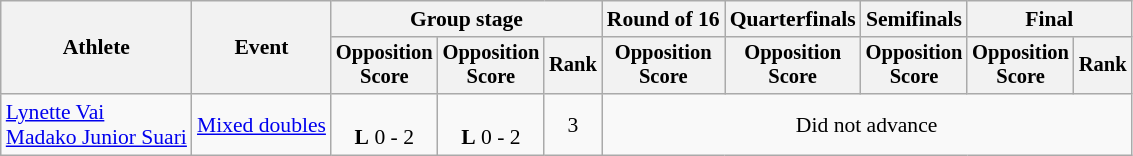<table class=wikitable style="font-size:90%">
<tr>
<th rowspan=2>Athlete</th>
<th rowspan=2>Event</th>
<th colspan=3>Group stage</th>
<th>Round of 16</th>
<th>Quarterfinals</th>
<th>Semifinals</th>
<th colspan=2>Final</th>
</tr>
<tr style="font-size:95%">
<th>Opposition<br>Score</th>
<th>Opposition<br>Score</th>
<th>Rank</th>
<th>Opposition<br>Score</th>
<th>Opposition<br>Score</th>
<th>Opposition<br>Score</th>
<th>Opposition<br>Score</th>
<th>Rank</th>
</tr>
<tr align=center>
<td align=left><a href='#'>Lynette Vai</a><br><a href='#'>Madako Junior Suari</a></td>
<td align=left><a href='#'>Mixed doubles</a></td>
<td><br><strong>L</strong> 0 - 2</td>
<td><br><strong>L</strong> 0 - 2</td>
<td>3</td>
<td colspan=5>Did not advance</td>
</tr>
</table>
